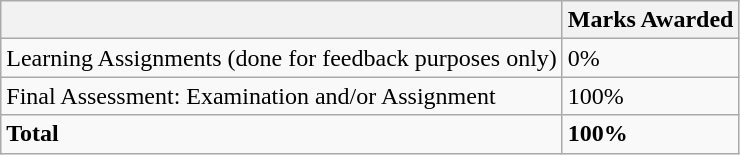<table class="wikitable">
<tr>
<th></th>
<th>Marks Awarded</th>
</tr>
<tr>
<td>Learning Assignments (done for feedback purposes only)</td>
<td>0%</td>
</tr>
<tr>
<td>Final Assessment: Examination and/or Assignment</td>
<td>100%</td>
</tr>
<tr>
<td><strong>Total</strong></td>
<td><strong>100%</strong></td>
</tr>
</table>
